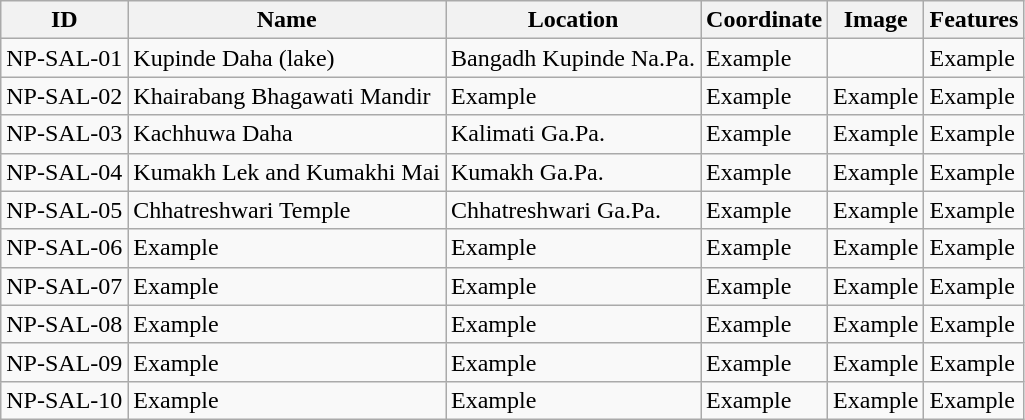<table class="wikitable sortable">
<tr>
<th>ID</th>
<th>Name</th>
<th>Location</th>
<th>Coordinate</th>
<th>Image</th>
<th>Features</th>
</tr>
<tr>
<td>NP-SAL-01</td>
<td>Kupinde Daha (lake)</td>
<td>Bangadh Kupinde Na.Pa.</td>
<td>Example</td>
<td></td>
<td>Example</td>
</tr>
<tr>
<td>NP-SAL-02</td>
<td>Khairabang Bhagawati Mandir</td>
<td>Example</td>
<td>Example</td>
<td>Example</td>
<td>Example</td>
</tr>
<tr>
<td>NP-SAL-03</td>
<td>Kachhuwa Daha</td>
<td>Kalimati Ga.Pa.</td>
<td>Example</td>
<td>Example</td>
<td>Example</td>
</tr>
<tr>
<td>NP-SAL-04</td>
<td>Kumakh Lek and Kumakhi Mai</td>
<td>Kumakh Ga.Pa.</td>
<td>Example</td>
<td>Example</td>
<td>Example</td>
</tr>
<tr>
<td>NP-SAL-05</td>
<td>Chhatreshwari Temple</td>
<td>Chhatreshwari Ga.Pa.</td>
<td>Example</td>
<td>Example</td>
<td>Example</td>
</tr>
<tr>
<td>NP-SAL-06</td>
<td>Example</td>
<td>Example</td>
<td>Example</td>
<td>Example</td>
<td>Example</td>
</tr>
<tr>
<td>NP-SAL-07</td>
<td>Example</td>
<td>Example</td>
<td>Example</td>
<td>Example</td>
<td>Example</td>
</tr>
<tr>
<td>NP-SAL-08</td>
<td>Example</td>
<td>Example</td>
<td>Example</td>
<td>Example</td>
<td>Example</td>
</tr>
<tr>
<td>NP-SAL-09</td>
<td>Example</td>
<td>Example</td>
<td>Example</td>
<td>Example</td>
<td>Example</td>
</tr>
<tr>
<td>NP-SAL-10</td>
<td>Example</td>
<td>Example</td>
<td>Example</td>
<td>Example</td>
<td>Example</td>
</tr>
</table>
